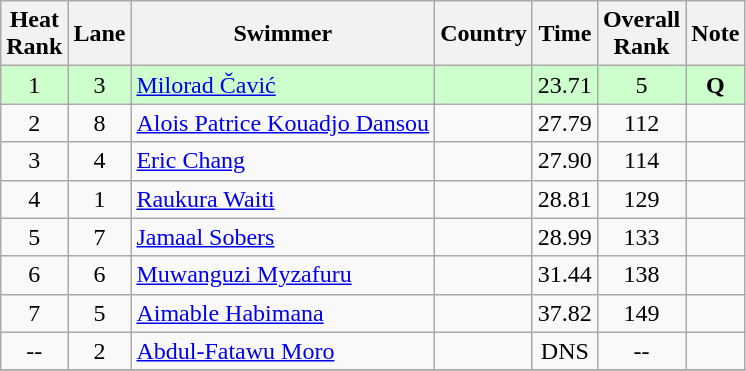<table class="wikitable" style="text-align:center">
<tr>
<th>Heat <br>Rank</th>
<th>Lane</th>
<th>Swimmer</th>
<th>Country</th>
<th>Time</th>
<th>Overall<br>Rank</th>
<th>Note</th>
</tr>
<tr bgcolor=#ccffcc>
<td>1</td>
<td>3</td>
<td align=left><a href='#'>Milorad Čavić</a></td>
<td align=left></td>
<td>23.71</td>
<td>5</td>
<td><strong>Q</strong></td>
</tr>
<tr>
<td>2</td>
<td>8</td>
<td align=left><a href='#'>Alois Patrice Kouadjo Dansou</a></td>
<td align=left></td>
<td>27.79</td>
<td>112</td>
<td></td>
</tr>
<tr>
<td>3</td>
<td>4</td>
<td align=left><a href='#'>Eric Chang</a></td>
<td align=left></td>
<td>27.90</td>
<td>114</td>
<td></td>
</tr>
<tr>
<td>4</td>
<td>1</td>
<td align=left><a href='#'>Raukura Waiti</a></td>
<td align=left></td>
<td>28.81</td>
<td>129</td>
<td></td>
</tr>
<tr>
<td>5</td>
<td>7</td>
<td align=left><a href='#'>Jamaal Sobers</a></td>
<td align=left></td>
<td>28.99</td>
<td>133</td>
<td></td>
</tr>
<tr>
<td>6</td>
<td>6</td>
<td align=left><a href='#'>Muwanguzi Myzafuru</a></td>
<td align=left></td>
<td>31.44</td>
<td>138</td>
<td></td>
</tr>
<tr>
<td>7</td>
<td>5</td>
<td align=left><a href='#'>Aimable Habimana</a></td>
<td align=left></td>
<td>37.82</td>
<td>149</td>
<td></td>
</tr>
<tr>
<td>--</td>
<td>2</td>
<td align=left><a href='#'>Abdul-Fatawu Moro</a></td>
<td align=left></td>
<td>DNS</td>
<td>--</td>
<td></td>
</tr>
<tr>
</tr>
</table>
